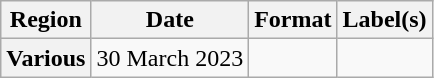<table class="wikitable plainrowheaders">
<tr>
<th scope="col">Region</th>
<th scope="col">Date</th>
<th scope="col">Format</th>
<th scope="col">Label(s)</th>
</tr>
<tr>
<th scope="row">Various</th>
<td>30 March 2023</td>
<td></td>
<td></td>
</tr>
</table>
